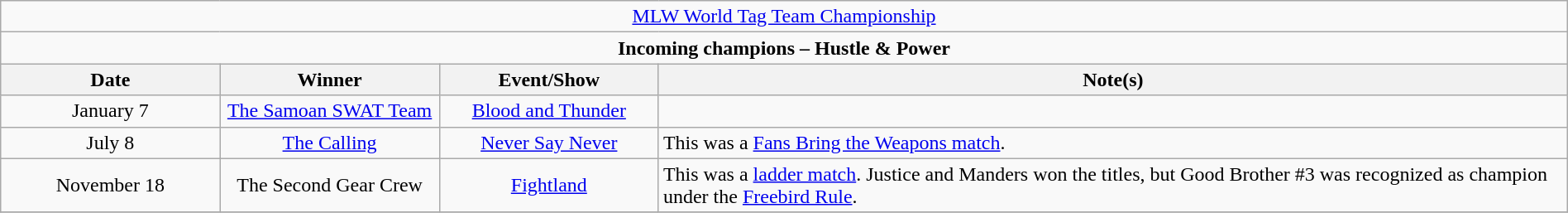<table class="wikitable" style="text-align:center; width:100%;">
<tr>
<td colspan="5" style="text-align: center;"><a href='#'>MLW World Tag Team Championship</a></td>
</tr>
<tr>
<td colspan="5" style="text-align: center;"><strong>Incoming champions – Hustle & Power </strong></td>
</tr>
<tr>
<th width=14%>Date</th>
<th width=14%>Winner</th>
<th width=14%>Event/Show</th>
<th width=58%>Note(s)</th>
</tr>
<tr>
<td>January 7</td>
<td><a href='#'>The Samoan SWAT Team</a><br></td>
<td><a href='#'>Blood and Thunder</a></td>
<td></td>
</tr>
<tr>
<td>July 8</td>
<td><a href='#'>The Calling</a><br></td>
<td><a href='#'>Never Say Never</a></td>
<td align=left>This was a <a href='#'>Fans Bring the Weapons match</a>.</td>
</tr>
<tr>
<td>November 18</td>
<td>The Second Gear Crew<br></td>
<td><a href='#'>Fightland</a></td>
<td align=left>This was a <a href='#'>ladder match</a>. Justice and Manders won the titles, but Good Brother #3 was recognized as champion under the <a href='#'>Freebird Rule</a>.</td>
</tr>
<tr>
</tr>
</table>
